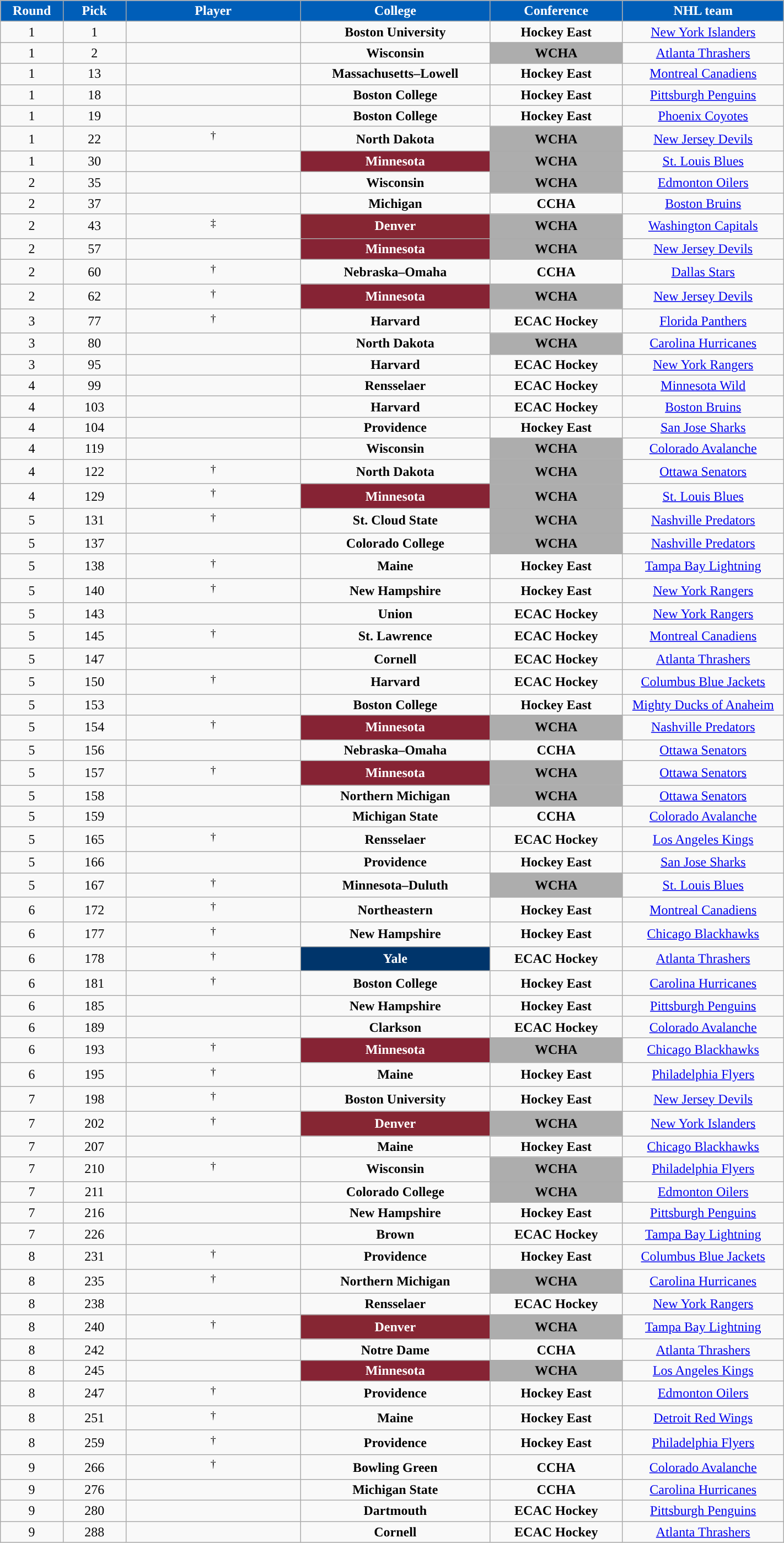<table class="wikitable sortable" width="75%">
<tr>
<th style="color:white; background-color:#005EB8; width: 4em;">Round</th>
<th style="color:white; background-color:#005EB8; width: 4em;">Pick</th>
<th style="color:white; background-color:#005EB8; width: 12em;">Player</th>
<th style="color:white; background-color:#005EB8; width: 13em;">College</th>
<th style="color:white; background-color:#005EB8; width: 9em;">Conference</th>
<th style="color:white; background-color:#005EB8; width: 11em;">NHL team</th>
</tr>
<tr align="center" bgcolor="">
<td>1</td>
<td>1</td>
<td></td>
<td><strong>Boston University</strong></td>
<td><strong>Hockey East</strong></td>
<td><a href='#'>New York Islanders</a></td>
</tr>
<tr align="center" bgcolor="">
<td>1</td>
<td>2</td>
<td></td>
<td><strong>Wisconsin</strong></td>
<td style="color:black; background:#ADADAD; "><strong>WCHA</strong></td>
<td><a href='#'>Atlanta Thrashers</a></td>
</tr>
<tr align="center" bgcolor="">
<td>1</td>
<td>13</td>
<td></td>
<td><strong>Massachusetts–Lowell</strong></td>
<td><strong>Hockey East</strong></td>
<td><a href='#'>Montreal Canadiens</a></td>
</tr>
<tr align="center" bgcolor="">
<td>1</td>
<td>18</td>
<td></td>
<td><strong>Boston College</strong></td>
<td><strong>Hockey East</strong></td>
<td><a href='#'>Pittsburgh Penguins</a></td>
</tr>
<tr align="center" bgcolor="">
<td>1</td>
<td>19</td>
<td></td>
<td><strong>Boston College</strong></td>
<td><strong>Hockey East</strong></td>
<td><a href='#'>Phoenix Coyotes</a></td>
</tr>
<tr align="center" bgcolor="">
<td>1</td>
<td>22</td>
<td> <sup>†</sup></td>
<td><strong>North Dakota</strong></td>
<td style="color:black; background:#ADADAD; "><strong>WCHA</strong></td>
<td><a href='#'>New Jersey Devils</a></td>
</tr>
<tr align="center" bgcolor="">
<td>1</td>
<td>30</td>
<td></td>
<td style="color:white; background:#862334; "><strong>Minnesota</strong></td>
<td style="color:black; background:#ADADAD; "><strong>WCHA</strong></td>
<td><a href='#'>St. Louis Blues</a></td>
</tr>
<tr align="center" bgcolor="">
<td>2</td>
<td>35</td>
<td></td>
<td><strong>Wisconsin</strong></td>
<td style="color:black; background:#ADADAD; "><strong>WCHA</strong></td>
<td><a href='#'>Edmonton Oilers</a></td>
</tr>
<tr align="center" bgcolor="">
<td>2</td>
<td>37</td>
<td></td>
<td><strong>Michigan</strong></td>
<td><strong>CCHA</strong></td>
<td><a href='#'>Boston Bruins</a></td>
</tr>
<tr align="center" bgcolor="">
<td>2</td>
<td>43</td>
<td> <sup>‡</sup></td>
<td style="color:white; background:#862633; "><strong>Denver</strong></td>
<td style="color:black; background:#ADADAD; "><strong>WCHA</strong></td>
<td><a href='#'>Washington Capitals</a></td>
</tr>
<tr align="center" bgcolor="">
<td>2</td>
<td>57</td>
<td></td>
<td style="color:white; background:#862334; "><strong>Minnesota</strong></td>
<td style="color:black; background:#ADADAD; "><strong>WCHA</strong></td>
<td><a href='#'>New Jersey Devils</a></td>
</tr>
<tr align="center" bgcolor="">
<td>2</td>
<td>60</td>
<td> <sup>†</sup></td>
<td><strong>Nebraska–Omaha</strong></td>
<td><strong>CCHA</strong></td>
<td><a href='#'>Dallas Stars</a></td>
</tr>
<tr align="center" bgcolor="">
<td>2</td>
<td>62</td>
<td> <sup>†</sup></td>
<td style="color:white; background:#862334; "><strong>Minnesota</strong></td>
<td style="color:black; background:#ADADAD; "><strong>WCHA</strong></td>
<td><a href='#'>New Jersey Devils</a></td>
</tr>
<tr align="center" bgcolor="">
<td>3</td>
<td>77</td>
<td> <sup>†</sup></td>
<td><strong>Harvard</strong></td>
<td><strong>ECAC Hockey</strong></td>
<td><a href='#'>Florida Panthers</a></td>
</tr>
<tr align="center" bgcolor="">
<td>3</td>
<td>80</td>
<td></td>
<td><strong>North Dakota</strong></td>
<td style="color:black; background:#ADADAD; "><strong>WCHA</strong></td>
<td><a href='#'>Carolina Hurricanes</a></td>
</tr>
<tr align="center" bgcolor="">
<td>3</td>
<td>95</td>
<td></td>
<td><strong>Harvard</strong></td>
<td><strong>ECAC Hockey</strong></td>
<td><a href='#'>New York Rangers</a></td>
</tr>
<tr align="center" bgcolor="">
<td>4</td>
<td>99</td>
<td></td>
<td><strong>Rensselaer</strong></td>
<td><strong>ECAC Hockey</strong></td>
<td><a href='#'>Minnesota Wild</a></td>
</tr>
<tr align="center" bgcolor="">
<td>4</td>
<td>103</td>
<td></td>
<td><strong>Harvard</strong></td>
<td><strong>ECAC Hockey</strong></td>
<td><a href='#'>Boston Bruins</a></td>
</tr>
<tr align="center" bgcolor="">
<td>4</td>
<td>104</td>
<td></td>
<td><strong>Providence</strong></td>
<td><strong>Hockey East</strong></td>
<td><a href='#'>San Jose Sharks</a></td>
</tr>
<tr align="center" bgcolor="">
<td>4</td>
<td>119</td>
<td></td>
<td><strong>Wisconsin</strong></td>
<td style="color:black; background:#ADADAD; "><strong>WCHA</strong></td>
<td><a href='#'>Colorado Avalanche</a></td>
</tr>
<tr align="center" bgcolor="">
<td>4</td>
<td>122</td>
<td> <sup>†</sup></td>
<td><strong>North Dakota</strong></td>
<td style="color:black; background:#ADADAD; "><strong>WCHA</strong></td>
<td><a href='#'>Ottawa Senators</a></td>
</tr>
<tr align="center" bgcolor="">
<td>4</td>
<td>129</td>
<td> <sup>†</sup></td>
<td style="color:white; background:#862334; "><strong>Minnesota</strong></td>
<td style="color:black; background:#ADADAD; "><strong>WCHA</strong></td>
<td><a href='#'>St. Louis Blues</a></td>
</tr>
<tr align="center" bgcolor="">
<td>5</td>
<td>131</td>
<td> <sup>†</sup></td>
<td><strong>St. Cloud State</strong></td>
<td style="color:black; background:#ADADAD; "><strong>WCHA</strong></td>
<td><a href='#'>Nashville Predators</a></td>
</tr>
<tr align="center" bgcolor="">
<td>5</td>
<td>137</td>
<td></td>
<td><strong>Colorado College</strong></td>
<td style="color:black; background:#ADADAD; "><strong>WCHA</strong></td>
<td><a href='#'>Nashville Predators</a></td>
</tr>
<tr align="center" bgcolor="">
<td>5</td>
<td>138</td>
<td> <sup>†</sup></td>
<td><strong>Maine</strong></td>
<td><strong>Hockey East</strong></td>
<td><a href='#'>Tampa Bay Lightning</a></td>
</tr>
<tr align="center" bgcolor="">
<td>5</td>
<td>140</td>
<td> <sup>†</sup></td>
<td><strong>New Hampshire</strong></td>
<td><strong>Hockey East</strong></td>
<td><a href='#'>New York Rangers</a></td>
</tr>
<tr align="center" bgcolor="">
<td>5</td>
<td>143</td>
<td></td>
<td><strong>Union</strong></td>
<td><strong>ECAC Hockey</strong></td>
<td><a href='#'>New York Rangers</a></td>
</tr>
<tr align="center" bgcolor="">
<td>5</td>
<td>145</td>
<td> <sup>†</sup></td>
<td><strong>St. Lawrence</strong></td>
<td><strong>ECAC Hockey</strong></td>
<td><a href='#'>Montreal Canadiens</a></td>
</tr>
<tr align="center" bgcolor="">
<td>5</td>
<td>147</td>
<td></td>
<td><strong>Cornell</strong></td>
<td><strong>ECAC Hockey</strong></td>
<td><a href='#'>Atlanta Thrashers</a></td>
</tr>
<tr align="center" bgcolor="">
<td>5</td>
<td>150</td>
<td> <sup>†</sup></td>
<td><strong>Harvard</strong></td>
<td><strong>ECAC Hockey</strong></td>
<td><a href='#'>Columbus Blue Jackets</a></td>
</tr>
<tr align="center" bgcolor="">
<td>5</td>
<td>153</td>
<td></td>
<td><strong>Boston College</strong></td>
<td><strong>Hockey East</strong></td>
<td><a href='#'>Mighty Ducks of Anaheim</a></td>
</tr>
<tr align="center" bgcolor="">
<td>5</td>
<td>154</td>
<td> <sup>†</sup></td>
<td style="color:white; background:#862334; "><strong>Minnesota</strong></td>
<td style="color:black; background:#ADADAD; "><strong>WCHA</strong></td>
<td><a href='#'>Nashville Predators</a></td>
</tr>
<tr align="center" bgcolor="">
<td>5</td>
<td>156</td>
<td></td>
<td><strong>Nebraska–Omaha</strong></td>
<td><strong>CCHA</strong></td>
<td><a href='#'>Ottawa Senators</a></td>
</tr>
<tr align="center" bgcolor="">
<td>5</td>
<td>157</td>
<td> <sup>†</sup></td>
<td style="color:white; background:#862334; "><strong>Minnesota</strong></td>
<td style="color:black; background:#ADADAD; "><strong>WCHA</strong></td>
<td><a href='#'>Ottawa Senators</a></td>
</tr>
<tr align="center" bgcolor="">
<td>5</td>
<td>158</td>
<td></td>
<td><strong>Northern Michigan</strong></td>
<td style="color:black; background:#ADADAD; "><strong>WCHA</strong></td>
<td><a href='#'>Ottawa Senators</a></td>
</tr>
<tr align="center" bgcolor="">
<td>5</td>
<td>159</td>
<td></td>
<td><strong>Michigan State</strong></td>
<td><strong>CCHA</strong></td>
<td><a href='#'>Colorado Avalanche</a></td>
</tr>
<tr align="center" bgcolor="">
<td>5</td>
<td>165</td>
<td> <sup>†</sup></td>
<td><strong>Rensselaer</strong></td>
<td><strong>ECAC Hockey</strong></td>
<td><a href='#'>Los Angeles Kings</a></td>
</tr>
<tr align="center" bgcolor="">
<td>5</td>
<td>166</td>
<td></td>
<td><strong>Providence</strong></td>
<td><strong>Hockey East</strong></td>
<td><a href='#'>San Jose Sharks</a></td>
</tr>
<tr align="center" bgcolor="">
<td>5</td>
<td>167</td>
<td> <sup>†</sup></td>
<td><strong>Minnesota–Duluth</strong></td>
<td style="color:black; background:#ADADAD; "><strong>WCHA</strong></td>
<td><a href='#'>St. Louis Blues</a></td>
</tr>
<tr align="center" bgcolor="">
<td>6</td>
<td>172</td>
<td> <sup>†</sup></td>
<td><strong>Northeastern</strong></td>
<td><strong>Hockey East</strong></td>
<td><a href='#'>Montreal Canadiens</a></td>
</tr>
<tr align="center" bgcolor="">
<td>6</td>
<td>177</td>
<td> <sup>†</sup></td>
<td><strong>New Hampshire</strong></td>
<td><strong>Hockey East</strong></td>
<td><a href='#'>Chicago Blackhawks</a></td>
</tr>
<tr align="center" bgcolor="">
<td>6</td>
<td>178</td>
<td> <sup>†</sup></td>
<td style="color:white; background:#00356B"><strong>Yale</strong></td>
<td><strong>ECAC Hockey</strong></td>
<td><a href='#'>Atlanta Thrashers</a></td>
</tr>
<tr align="center" bgcolor="">
<td>6</td>
<td>181</td>
<td> <sup>†</sup></td>
<td><strong>Boston College</strong></td>
<td><strong>Hockey East</strong></td>
<td><a href='#'>Carolina Hurricanes</a></td>
</tr>
<tr align="center" bgcolor="">
<td>6</td>
<td>185</td>
<td></td>
<td><strong>New Hampshire</strong></td>
<td><strong>Hockey East</strong></td>
<td><a href='#'>Pittsburgh Penguins</a></td>
</tr>
<tr align="center" bgcolor="">
<td>6</td>
<td>189</td>
<td></td>
<td><strong>Clarkson</strong></td>
<td><strong>ECAC Hockey</strong></td>
<td><a href='#'>Colorado Avalanche</a></td>
</tr>
<tr align="center" bgcolor="">
<td>6</td>
<td>193</td>
<td> <sup>†</sup></td>
<td style="color:white; background:#862334; "><strong>Minnesota</strong></td>
<td style="color:black; background:#ADADAD; "><strong>WCHA</strong></td>
<td><a href='#'>Chicago Blackhawks</a></td>
</tr>
<tr align="center" bgcolor="">
<td>6</td>
<td>195</td>
<td> <sup>†</sup></td>
<td><strong>Maine</strong></td>
<td><strong>Hockey East</strong></td>
<td><a href='#'>Philadelphia Flyers</a></td>
</tr>
<tr align="center" bgcolor="">
<td>7</td>
<td>198</td>
<td> <sup>†</sup></td>
<td><strong>Boston University</strong></td>
<td><strong>Hockey East</strong></td>
<td><a href='#'>New Jersey Devils</a></td>
</tr>
<tr align="center" bgcolor="">
<td>7</td>
<td>202</td>
<td> <sup>†</sup></td>
<td style="color:white; background:#862633; "><strong>Denver</strong></td>
<td style="color:black; background:#ADADAD; "><strong>WCHA</strong></td>
<td><a href='#'>New York Islanders</a></td>
</tr>
<tr align="center" bgcolor="">
<td>7</td>
<td>207</td>
<td></td>
<td><strong>Maine</strong></td>
<td><strong>Hockey East</strong></td>
<td><a href='#'>Chicago Blackhawks</a></td>
</tr>
<tr align="center" bgcolor="">
<td>7</td>
<td>210</td>
<td> <sup>†</sup></td>
<td><strong>Wisconsin</strong></td>
<td style="color:black; background:#ADADAD; "><strong>WCHA</strong></td>
<td><a href='#'>Philadelphia Flyers</a></td>
</tr>
<tr align="center" bgcolor="">
<td>7</td>
<td>211</td>
<td></td>
<td><strong>Colorado College</strong></td>
<td style="color:black; background:#ADADAD; "><strong>WCHA</strong></td>
<td><a href='#'>Edmonton Oilers</a></td>
</tr>
<tr align="center" bgcolor="">
<td>7</td>
<td>216</td>
<td></td>
<td><strong>New Hampshire</strong></td>
<td><strong>Hockey East</strong></td>
<td><a href='#'>Pittsburgh Penguins</a></td>
</tr>
<tr align="center" bgcolor="">
<td>7</td>
<td>226</td>
<td></td>
<td><strong>Brown</strong></td>
<td><strong>ECAC Hockey</strong></td>
<td><a href='#'>Tampa Bay Lightning</a></td>
</tr>
<tr align="center" bgcolor="">
<td>8</td>
<td>231</td>
<td> <sup>†</sup></td>
<td><strong>Providence</strong></td>
<td><strong>Hockey East</strong></td>
<td><a href='#'>Columbus Blue Jackets</a></td>
</tr>
<tr align="center" bgcolor="">
<td>8</td>
<td>235</td>
<td> <sup>†</sup></td>
<td><strong>Northern Michigan</strong></td>
<td style="color:black; background:#ADADAD; "><strong>WCHA</strong></td>
<td><a href='#'>Carolina Hurricanes</a></td>
</tr>
<tr align="center" bgcolor="">
<td>8</td>
<td>238</td>
<td></td>
<td><strong>Rensselaer</strong></td>
<td><strong>ECAC Hockey</strong></td>
<td><a href='#'>New York Rangers</a></td>
</tr>
<tr align="center" bgcolor="">
<td>8</td>
<td>240</td>
<td> <sup>†</sup></td>
<td style="color:white; background:#862633; "><strong>Denver</strong></td>
<td style="color:black; background:#ADADAD; "><strong>WCHA</strong></td>
<td><a href='#'>Tampa Bay Lightning</a></td>
</tr>
<tr align="center" bgcolor="">
<td>8</td>
<td>242</td>
<td></td>
<td><strong>Notre Dame</strong></td>
<td><strong>CCHA</strong></td>
<td><a href='#'>Atlanta Thrashers</a></td>
</tr>
<tr align="center" bgcolor="">
<td>8</td>
<td>245</td>
<td></td>
<td style="color:white; background:#862334; "><strong>Minnesota</strong></td>
<td style="color:black; background:#ADADAD; "><strong>WCHA</strong></td>
<td><a href='#'>Los Angeles Kings</a></td>
</tr>
<tr align="center" bgcolor="">
<td>8</td>
<td>247</td>
<td> <sup>†</sup></td>
<td><strong>Providence</strong></td>
<td><strong>Hockey East</strong></td>
<td><a href='#'>Edmonton Oilers</a></td>
</tr>
<tr align="center" bgcolor="">
<td>8</td>
<td>251</td>
<td> <sup>†</sup></td>
<td><strong>Maine</strong></td>
<td><strong>Hockey East</strong></td>
<td><a href='#'>Detroit Red Wings</a></td>
</tr>
<tr align="center" bgcolor="">
<td>8</td>
<td>259</td>
<td> <sup>†</sup></td>
<td><strong>Providence</strong></td>
<td><strong>Hockey East</strong></td>
<td><a href='#'>Philadelphia Flyers</a></td>
</tr>
<tr align="center" bgcolor="">
<td>9</td>
<td>266</td>
<td> <sup>†</sup></td>
<td><strong>Bowling Green</strong></td>
<td><strong>CCHA</strong></td>
<td><a href='#'>Colorado Avalanche</a></td>
</tr>
<tr align="center" bgcolor="">
<td>9</td>
<td>276</td>
<td></td>
<td><strong>Michigan State</strong></td>
<td><strong>CCHA</strong></td>
<td><a href='#'>Carolina Hurricanes</a></td>
</tr>
<tr align="center" bgcolor="">
<td>9</td>
<td>280</td>
<td></td>
<td><strong>Dartmouth</strong></td>
<td><strong>ECAC Hockey</strong></td>
<td><a href='#'>Pittsburgh Penguins</a></td>
</tr>
<tr align="center" bgcolor="">
<td>9</td>
<td>288</td>
<td></td>
<td><strong>Cornell</strong></td>
<td><strong>ECAC Hockey</strong></td>
<td><a href='#'>Atlanta Thrashers</a></td>
</tr>
</table>
